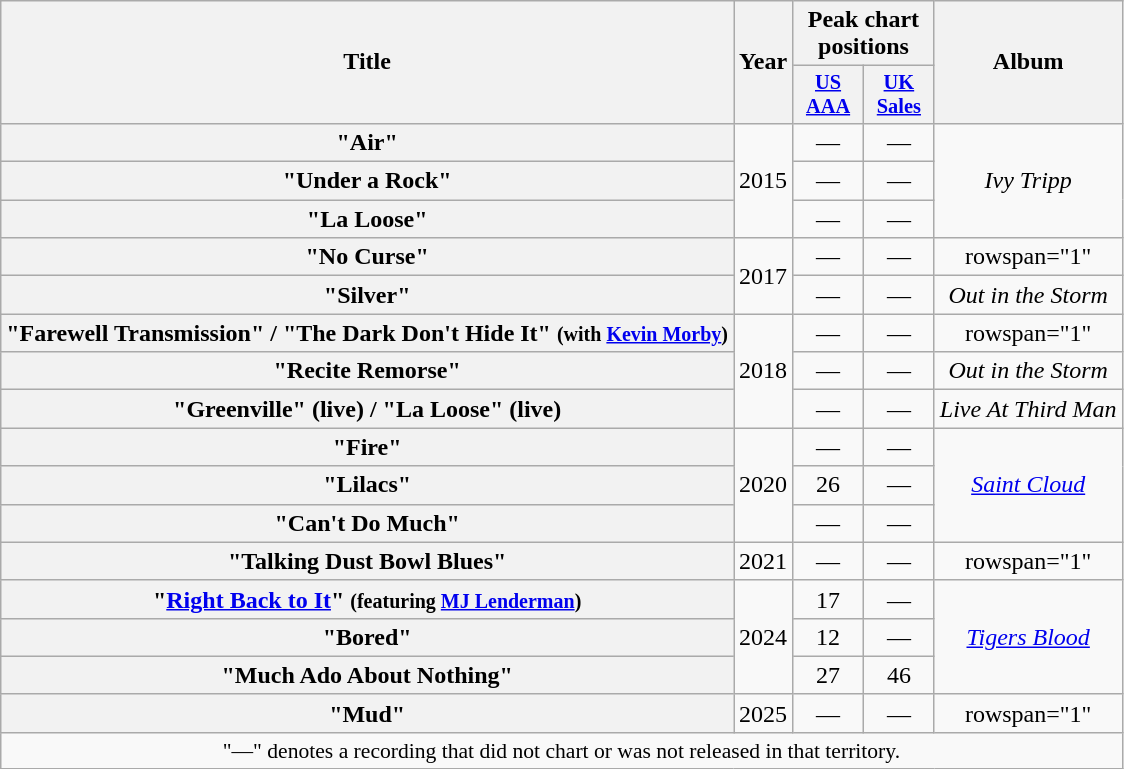<table class="wikitable plainrowheaders" style="text-align:center;">
<tr>
<th scope="col" rowspan="2">Title</th>
<th scope="col" rowspan="2">Year</th>
<th scope="col" colspan="2">Peak chart positions</th>
<th scope="col" rowspan="2">Album</th>
</tr>
<tr>
<th scope="col" style="width:3em;font-size:85%;"><a href='#'>US<br>AAA</a><br></th>
<th scope="col" style="width:3em;font-size:85%;"><a href='#'>UK<br>Sales</a><br></th>
</tr>
<tr>
<th scope="row">"Air"</th>
<td rowspan="3">2015</td>
<td>—</td>
<td>—</td>
<td rowspan="3"><em>Ivy Tripp</em></td>
</tr>
<tr>
<th scope="row">"Under a Rock"</th>
<td>—</td>
<td>—</td>
</tr>
<tr>
<th scope="row">"La Loose"</th>
<td>—</td>
<td>—</td>
</tr>
<tr>
<th scope="row">"No Curse"</th>
<td rowspan="2">2017</td>
<td>—</td>
<td>—</td>
<td>rowspan="1" </td>
</tr>
<tr>
<th scope="row">"Silver"</th>
<td>—</td>
<td>—</td>
<td rowspan="1"><em>Out in the Storm</em></td>
</tr>
<tr>
<th scope="row">"Farewell Transmission" / "The Dark Don't Hide It" <small>(with <a href='#'>Kevin Morby</a>)</small></th>
<td rowspan="3">2018</td>
<td>—</td>
<td>—</td>
<td>rowspan="1" </td>
</tr>
<tr>
<th scope="row">"Recite Remorse"</th>
<td>—</td>
<td>—</td>
<td rowspan="1"><em>Out in the Storm</em></td>
</tr>
<tr>
<th scope="row">"Greenville" (live) / "La Loose" (live)</th>
<td>—</td>
<td>—</td>
<td rowspan="1"><em>Live At Third Man</em></td>
</tr>
<tr>
<th scope="row">"Fire"</th>
<td rowspan="3">2020</td>
<td>—</td>
<td>—</td>
<td rowspan="3"><em><a href='#'>Saint Cloud</a></em></td>
</tr>
<tr>
<th scope="row">"Lilacs"</th>
<td>26</td>
<td>—</td>
</tr>
<tr>
<th scope="row">"Can't Do Much"</th>
<td>—</td>
<td>—</td>
</tr>
<tr>
<th scope="row">"Talking Dust Bowl Blues"</th>
<td rowspan="1">2021</td>
<td>—</td>
<td>—</td>
<td>rowspan="1" </td>
</tr>
<tr>
<th scope="row">"<a href='#'>Right Back to It</a>" <small>(featuring <a href='#'>MJ Lenderman</a>)</small></th>
<td rowspan="3">2024</td>
<td>17</td>
<td>—</td>
<td rowspan="3"><em><a href='#'>Tigers Blood</a></em></td>
</tr>
<tr>
<th scope="row">"Bored"</th>
<td>12</td>
<td>—</td>
</tr>
<tr>
<th scope="row">"Much Ado About Nothing"</th>
<td>27</td>
<td>46</td>
</tr>
<tr>
<th scope="row">"Mud"</th>
<td>2025</td>
<td>—</td>
<td>—</td>
<td>rowspan="1" </td>
</tr>
<tr>
<td colspan="14" style="font-size:90%">"—" denotes a recording that did not chart or was not released in that territory.</td>
</tr>
</table>
